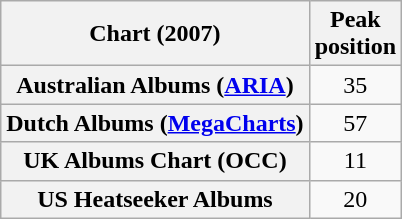<table class="wikitable sortable plainrowheaders" style="text-align:center;">
<tr>
<th scope="col">Chart (2007)</th>
<th scope="col">Peak<br>position</th>
</tr>
<tr>
<th scope="row">Australian Albums (<a href='#'>ARIA</a>)</th>
<td>35</td>
</tr>
<tr>
<th scope="row">Dutch Albums (<a href='#'>MegaCharts</a>)</th>
<td>57</td>
</tr>
<tr>
<th scope="row">UK Albums Chart (OCC)</th>
<td>11</td>
</tr>
<tr>
<th scope="row">US Heatseeker Albums</th>
<td>20</td>
</tr>
</table>
